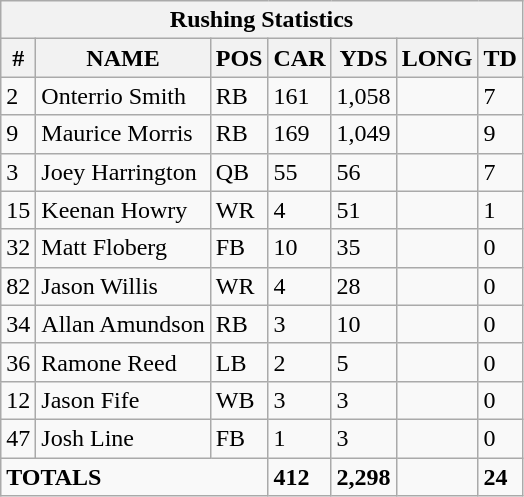<table class="wikitable sortable collapsible collapsed">
<tr>
<th colspan="7">Rushing Statistics</th>
</tr>
<tr>
<th>#</th>
<th>NAME</th>
<th>POS</th>
<th>CAR</th>
<th>YDS</th>
<th>LONG</th>
<th>TD</th>
</tr>
<tr>
<td>2</td>
<td>Onterrio Smith</td>
<td>RB</td>
<td>161</td>
<td>1,058</td>
<td> </td>
<td>7</td>
</tr>
<tr>
<td>9</td>
<td>Maurice Morris</td>
<td>RB</td>
<td>169</td>
<td>1,049</td>
<td> </td>
<td>9</td>
</tr>
<tr>
<td>3</td>
<td>Joey Harrington</td>
<td>QB</td>
<td>55</td>
<td>56</td>
<td> </td>
<td>7</td>
</tr>
<tr>
<td>15</td>
<td>Keenan Howry</td>
<td>WR</td>
<td>4</td>
<td>51</td>
<td> </td>
<td>1</td>
</tr>
<tr>
<td>32</td>
<td>Matt Floberg</td>
<td>FB</td>
<td>10</td>
<td>35</td>
<td> </td>
<td>0</td>
</tr>
<tr>
<td>82</td>
<td>Jason Willis</td>
<td>WR</td>
<td>4</td>
<td>28</td>
<td> </td>
<td>0</td>
</tr>
<tr>
<td>34</td>
<td>Allan Amundson</td>
<td>RB</td>
<td>3</td>
<td>10</td>
<td> </td>
<td>0</td>
</tr>
<tr>
<td>36</td>
<td>Ramone Reed</td>
<td>LB</td>
<td>2</td>
<td>5</td>
<td> </td>
<td>0</td>
</tr>
<tr>
<td>12</td>
<td>Jason Fife</td>
<td>WB</td>
<td>3</td>
<td>3</td>
<td> </td>
<td>0</td>
</tr>
<tr>
<td>47</td>
<td>Josh Line</td>
<td>FB</td>
<td>1</td>
<td>3</td>
<td> </td>
<td>0</td>
</tr>
<tr>
<td colspan=3><strong>TOTALS</strong></td>
<td><strong>412</strong></td>
<td><strong>2,298</strong></td>
<td><strong> </strong></td>
<td><strong>24</strong></td>
</tr>
</table>
